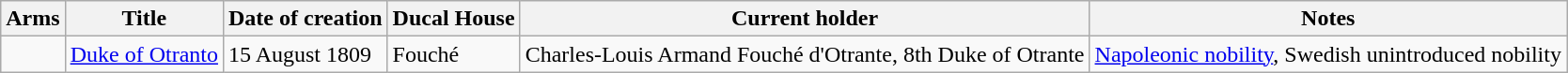<table class="sortable wikitable" style="font-size:100%">
<tr>
<th>Arms</th>
<th>Title</th>
<th>Date of creation</th>
<th>Ducal House</th>
<th>Current holder</th>
<th>Notes</th>
</tr>
<tr>
<td></td>
<td><a href='#'>Duke of Otranto</a></td>
<td>15 August 1809</td>
<td>Fouché</td>
<td>Charles-Louis Armand Fouché d'Otrante, 8th Duke of Otrante</td>
<td><a href='#'>Napoleonic nobility</a>, Swedish unintroduced nobility</td>
</tr>
</table>
